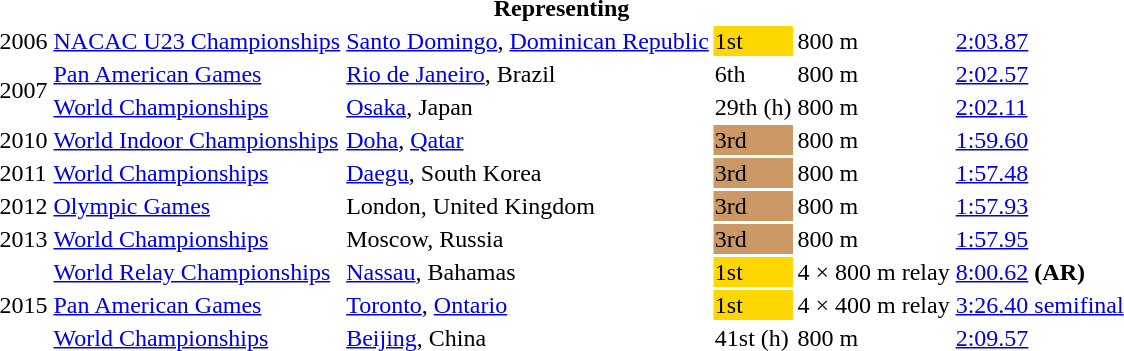<table>
<tr>
<th colspan="6">Representing </th>
</tr>
<tr>
<td>2006</td>
<td><a href='#'>NACAC U23 Championships</a></td>
<td><a href='#'>Santo Domingo</a>, <a href='#'>Dominican Republic</a></td>
<td bgcolor=gold>1st</td>
<td>800 m</td>
<td><a href='#'>2:03.87</a></td>
</tr>
<tr>
<td rowspan=2>2007</td>
<td><a href='#'>Pan American Games</a></td>
<td><a href='#'>Rio de Janeiro</a>, Brazil</td>
<td>6th</td>
<td>800 m</td>
<td><a href='#'>2:02.57</a></td>
</tr>
<tr>
<td><a href='#'>World Championships</a></td>
<td><a href='#'>Osaka</a>, Japan</td>
<td>29th (h)</td>
<td>800 m</td>
<td><a href='#'>2:02.11</a></td>
</tr>
<tr>
<td>2010</td>
<td><a href='#'>World Indoor Championships</a></td>
<td><a href='#'>Doha</a>, <a href='#'>Qatar</a></td>
<td style="background:#c96;">3rd</td>
<td>800 m</td>
<td><a href='#'>1:59.60</a></td>
</tr>
<tr>
<td>2011</td>
<td><a href='#'>World Championships</a></td>
<td><a href='#'>Daegu</a>, South Korea</td>
<td style="background:#c96;">3rd</td>
<td>800 m</td>
<td><a href='#'>1:57.48</a></td>
</tr>
<tr>
<td>2012</td>
<td><a href='#'>Olympic Games</a></td>
<td>London, United Kingdom</td>
<td style="background:#c96;">3rd</td>
<td>800 m</td>
<td><a href='#'>1:57.93</a></td>
</tr>
<tr>
<td>2013</td>
<td><a href='#'>World Championships</a></td>
<td>Moscow, Russia</td>
<td style="background:#c96;">3rd</td>
<td>800 m</td>
<td><a href='#'>1:57.95</a></td>
</tr>
<tr>
<td rowspan=3>2015</td>
<td><a href='#'>World Relay Championships</a></td>
<td><a href='#'>Nassau</a>, Bahamas</td>
<td style="background:gold;">1st</td>
<td>4 × 800 m relay</td>
<td><a href='#'>8:00.62</a> <strong>(AR)</strong></td>
</tr>
<tr>
<td><a href='#'>Pan American Games</a></td>
<td><a href='#'>Toronto</a>, <a href='#'>Ontario</a></td>
<td style="background:gold;">1st</td>
<td>4 × 400 m relay</td>
<td><a href='#'>3:26.40 semifinal</a></td>
</tr>
<tr>
<td><a href='#'>World Championships</a></td>
<td><a href='#'>Beijing</a>, China</td>
<td>41st (h)</td>
<td>800 m</td>
<td><a href='#'>2:09.57</a></td>
</tr>
</table>
